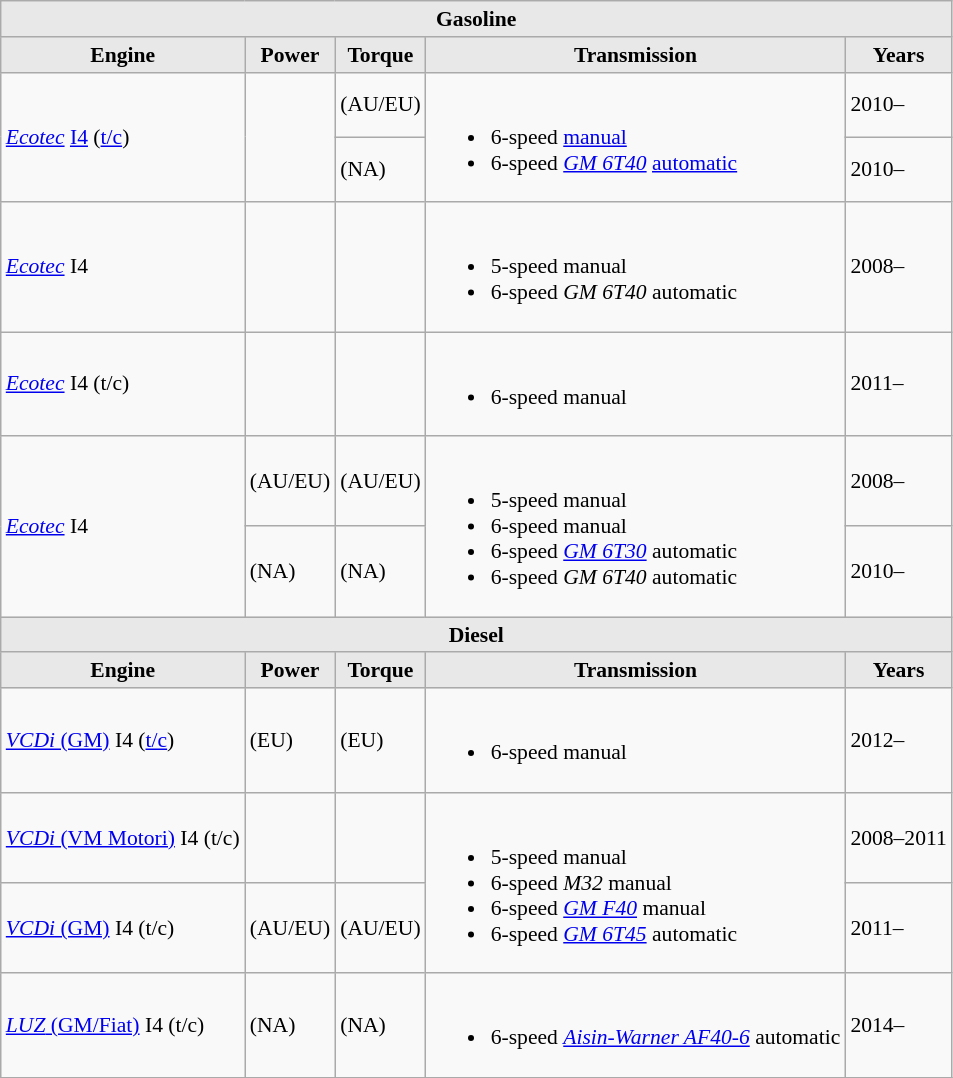<table class="wikitable" style="font-size:90%">
<tr>
<th colspan = "5;" style = "background:#e8e8e8;">Gasoline</th>
</tr>
<tr>
<th style = "background:#e8e8e8;">Engine</th>
<th style = "background:#e8e8e8;">Power</th>
<th style = "background:#e8e8e8;">Torque</th>
<th style = "background:#e8e8e8;">Transmission</th>
<th style = "background:#e8e8e8;">Years</th>
</tr>
<tr>
<td rowspan = "2"> <em><a href='#'>Ecotec</a></em> <a href='#'>I4</a> (<a href='#'>t/c</a>)</td>
<td rowspan = "2"></td>
<td> (AU/EU)</td>
<td rowspan = "2"><br><ul><li>6-speed <a href='#'>manual</a></li><li>6-speed <em><a href='#'>GM 6T40</a></em> <a href='#'>automatic</a></li></ul></td>
<td>2010–</td>
</tr>
<tr>
<td> (NA)</td>
<td>2010–</td>
</tr>
<tr>
<td> <em><a href='#'>Ecotec</a></em> I4</td>
<td></td>
<td></td>
<td><br><ul><li>5-speed manual</li><li>6-speed <em>GM 6T40</em> automatic</li></ul></td>
<td>2008–</td>
</tr>
<tr>
<td> <em><a href='#'>Ecotec</a></em> I4 (t/c)</td>
<td></td>
<td></td>
<td><br><ul><li>6-speed manual</li></ul></td>
<td>2011–</td>
</tr>
<tr>
<td rowspan = "2"> <em><a href='#'>Ecotec</a></em> I4</td>
<td> (AU/EU)</td>
<td> (AU/EU)</td>
<td rowspan = "2"><br><ul><li>5-speed manual</li><li>6-speed manual</li><li>6-speed <em><a href='#'>GM 6T30</a></em> automatic</li><li>6-speed <em>GM 6T40</em> automatic</li></ul></td>
<td>2008–</td>
</tr>
<tr>
<td> (NA)</td>
<td> (NA)</td>
<td>2010–</td>
</tr>
<tr>
<th colspan = "5;" style = "background:#e8e8e8;">Diesel</th>
</tr>
<tr>
<th style = "background:#e8e8e8;">Engine</th>
<th style = "background:#e8e8e8;">Power</th>
<th style = "background:#e8e8e8;">Torque</th>
<th style = "background:#e8e8e8;">Transmission</th>
<th style = "background:#e8e8e8;">Years</th>
</tr>
<tr>
<td rowspan=1> <a href='#'><em>VCDi</em> (GM)</a> I4 (<a href='#'>t/c</a>)</td>
<td> (EU)</td>
<td> (EU)</td>
<td><br><ul><li>6-speed manual</li></ul></td>
<td>2012–</td>
</tr>
<tr>
<td> <a href='#'><em>VCDi</em> (VM Motori)</a> I4 (t/c)</td>
<td></td>
<td></td>
<td rowspan = "2"><br><ul><li>5-speed manual</li><li>6-speed <em>M32</em> manual</li><li>6-speed <em><a href='#'>GM F40</a></em> manual</li><li>6-speed <em><a href='#'>GM 6T45</a></em> automatic</li></ul></td>
<td>2008–2011</td>
</tr>
<tr>
<td> <a href='#'><em>VCDi</em> (GM)</a> I4 (t/c)</td>
<td> (AU/EU)</td>
<td> (AU/EU)</td>
<td>2011–</td>
</tr>
<tr>
<td> <a href='#'><em>LUZ</em> (GM/Fiat)</a> I4 (t/c)</td>
<td> (NA)</td>
<td> (NA)</td>
<td><br><ul><li>6-speed <em><a href='#'>Aisin-Warner AF40-6</a></em> automatic</li></ul></td>
<td>2014–</td>
</tr>
<tr>
</tr>
</table>
